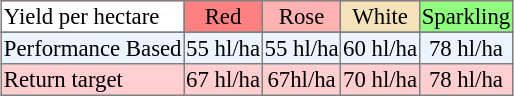<table bgcolor="#FF8080 cellpadding="3" cellspacing="1" border="2" style="margin:1em auto; font-size: 95%; border: gray solid 1px; border-collapse: collapse">
<tr Bgcolor="#FF8080">
<td Bgcolor="#FFFFFF" align="left">Yield per hectare</td>
<td Bgcolor="#FF8080" align="center">Red</td>
<td Bgcolor="#FFB2B2" align="center">Rose</td>
<td Bgcolor="#F4E2BA" align="center">White</td>
<td Bgcolor="#90FF80" align "center">Sparkling</td>
</tr>
<tr bgcolor="#FFB2B2">
</tr>
<tr bgcolor="#EBF5FF">
<td align="left">Performance Based</td>
<td align="center">55 hl/ha</td>
<td align="center">55 hl/ha</td>
<td align="center">60 hl/ha</td>
<td align="center">78 hl/ha</td>
</tr>
<tr>
<td align="left">Return target</td>
<td align="center">67 hl/ha</td>
<td align="center">67hl/ha</td>
<td align="center">70 hl/ha</td>
<td align="center">78 hl/ha</td>
</tr>
</table>
